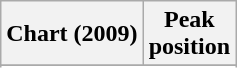<table class="wikitable sortable plainrowheaders">
<tr>
<th>Chart (2009)</th>
<th>Peak<br>position</th>
</tr>
<tr>
</tr>
<tr>
</tr>
<tr>
</tr>
<tr>
</tr>
</table>
